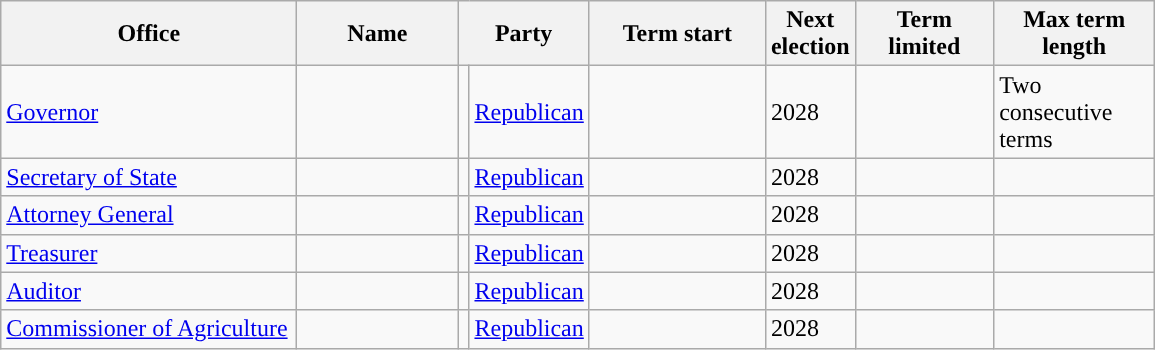<table class="sortable wikitable">
<tr>
<th scope="col" width=190>Office</th>
<th scope="col" width=100>Name</th>
<th scope="col" width=75 colspan=2>Party</th>
<th scope="col" width=110>Term start</th>
<th scope="col" width=50>Next election</th>
<th scope="col" width=85>Term limited</th>
<th scope="col" width=100>Max term length</th>
</tr>
<tr>
<td><a href='#'>Governor</a></td>
<td></td>
<td style="background-color:"></td>
<td><a href='#'>Republican</a></td>
<td></td>
<td>2028</td>
<td></td>
<td>Two consecutive terms</td>
</tr>
<tr>
<td><a href='#'>Secretary of State</a></td>
<td></td>
<td style="background-color:"></td>
<td><a href='#'>Republican</a></td>
<td></td>
<td>2028</td>
<td></td>
<td></td>
</tr>
<tr>
<td><a href='#'>Attorney General</a></td>
<td></td>
<td style="background-color:"></td>
<td><a href='#'>Republican</a></td>
<td></td>
<td>2028</td>
<td></td>
<td></td>
</tr>
<tr>
<td><a href='#'>Treasurer</a></td>
<td></td>
<td style="background-color:"></td>
<td><a href='#'>Republican</a></td>
<td></td>
<td>2028</td>
<td></td>
<td></td>
</tr>
<tr>
<td><a href='#'>Auditor</a></td>
<td></td>
<td style="background-color:"></td>
<td><a href='#'>Republican</a></td>
<td></td>
<td>2028</td>
<td></td>
<td></td>
</tr>
<tr>
<td><a href='#'>Commissioner of Agriculture</a></td>
<td></td>
<td style="background-color:"></td>
<td><a href='#'>Republican</a></td>
<td></td>
<td>2028</td>
<td></td>
<td></td>
</tr>
</table>
